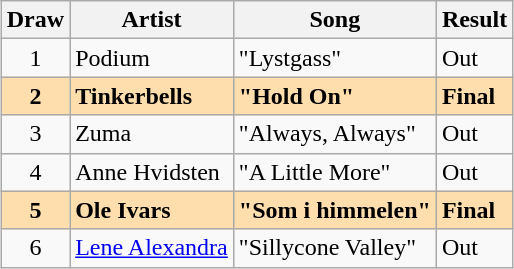<table class="sortable wikitable" style="margin: 1em auto 1em auto; text-align:center;">
<tr>
<th>Draw</th>
<th>Artist</th>
<th>Song</th>
<th>Result</th>
</tr>
<tr>
<td>1</td>
<td style="text-align:left;">Podium</td>
<td style="text-align:left;">"Lystgass"</td>
<td style="text-align:left;">Out</td>
</tr>
<tr style="font-weight:bold; background:navajowhite;">
<td>2</td>
<td style="text-align:left;">Tinkerbells</td>
<td style="text-align:left;">"Hold On"</td>
<td style="text-align:left;">Final</td>
</tr>
<tr>
<td>3</td>
<td style="text-align:left;">Zuma</td>
<td style="text-align:left;">"Always, Always"</td>
<td style="text-align:left;">Out</td>
</tr>
<tr>
<td>4</td>
<td style="text-align:left;">Anne Hvidsten</td>
<td style="text-align:left;">"A Little More"</td>
<td style="text-align:left;">Out</td>
</tr>
<tr style="font-weight:bold; background:navajowhite;">
<td>5</td>
<td style="text-align:left;">Ole Ivars</td>
<td style="text-align:left;">"Som i himmelen"</td>
<td style="text-align:left;">Final</td>
</tr>
<tr>
<td>6</td>
<td style="text-align:left;"><a href='#'>Lene Alexandra</a></td>
<td style="text-align:left;">"Sillycone Valley"</td>
<td style="text-align:left;">Out</td>
</tr>
</table>
